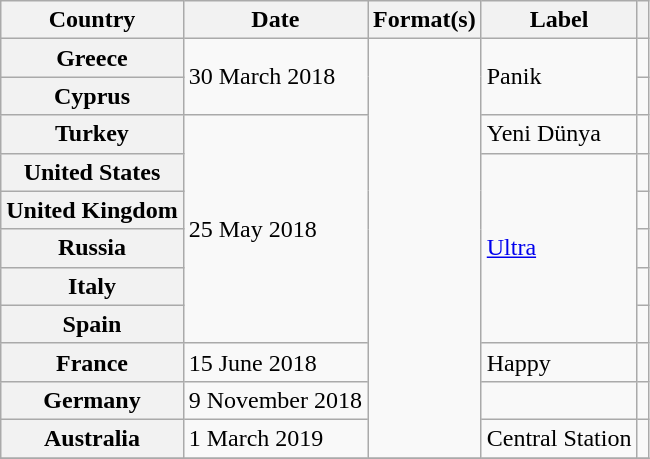<table class="wikitable plainrowheaders">
<tr>
<th scope="col">Country</th>
<th scope="col">Date</th>
<th scope="col">Format(s)</th>
<th scope="col">Label</th>
<th scope="col"></th>
</tr>
<tr>
<th scope="row">Greece</th>
<td rowspan="2">30 March 2018</td>
<td rowspan="11"></td>
<td rowspan="2">Panik</td>
<td></td>
</tr>
<tr>
<th scope="row">Cyprus</th>
<td></td>
</tr>
<tr>
<th scope="row">Turkey</th>
<td rowspan="6">25 May 2018</td>
<td>Yeni Dünya</td>
<td></td>
</tr>
<tr>
<th scope="row">United States</th>
<td rowspan="5"><a href='#'>Ultra</a></td>
<td></td>
</tr>
<tr>
<th scope="row">United Kingdom</th>
<td></td>
</tr>
<tr>
<th scope="row">Russia</th>
<td></td>
</tr>
<tr>
<th scope="row">Italy</th>
<td></td>
</tr>
<tr>
<th scope="row">Spain</th>
<td></td>
</tr>
<tr>
<th scope="row">France</th>
<td>15 June 2018</td>
<td>Happy</td>
<td></td>
</tr>
<tr>
<th scope="row">Germany</th>
<td>9 November 2018</td>
<td></td>
<td></td>
</tr>
<tr>
<th scope="row">Australia</th>
<td>1 March 2019</td>
<td>Central Station</td>
<td></td>
</tr>
<tr>
</tr>
</table>
